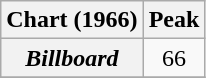<table class="wikitable plainrowheaders">
<tr>
<th scope="col">Chart (1966)</th>
<th scope="col">Peak</th>
</tr>
<tr>
<th scope="row"><em>Billboard</em></th>
<td align="center">66</td>
</tr>
<tr>
</tr>
</table>
